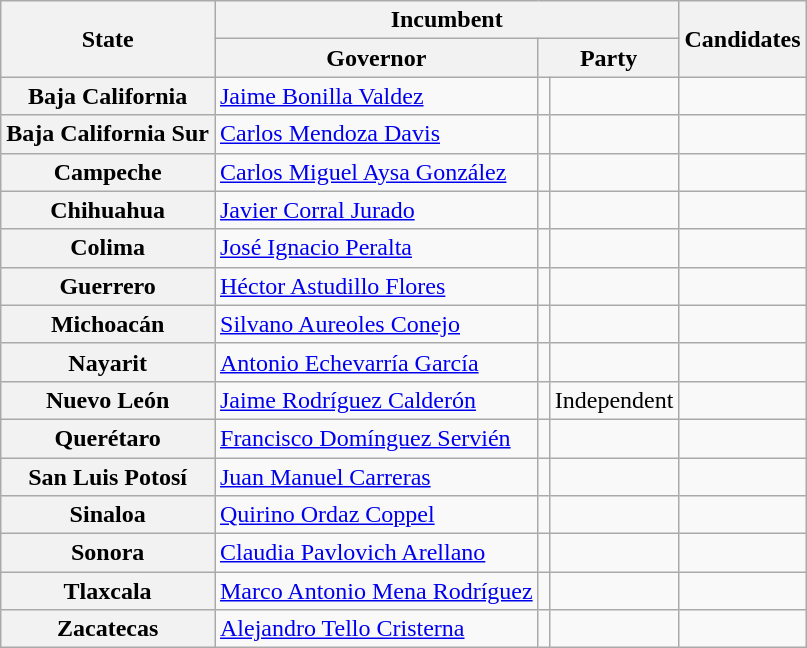<table class="wikitable sortable">
<tr>
<th colspan="1" rowspan="2">State</th>
<th colspan="3">Incumbent</th>
<th rowspan="2">Candidates</th>
</tr>
<tr valign="bottom">
<th>Governor</th>
<th colspan="2">Party</th>
</tr>
<tr>
<th>Baja California</th>
<td><a href='#'>Jaime Bonilla Valdez</a></td>
<td style=background:></td>
<td></td>
<td nowrap=""></td>
</tr>
<tr>
<th>Baja California Sur</th>
<td><a href='#'>Carlos Mendoza Davis</a></td>
<td style=background:></td>
<td></td>
<td nowrap=""></td>
</tr>
<tr>
<th>Campeche</th>
<td><a href='#'>Carlos Miguel Aysa González</a></td>
<td style=background:></td>
<td></td>
<td nowrap=""></td>
</tr>
<tr>
<th>Chihuahua</th>
<td><a href='#'>Javier Corral Jurado</a></td>
<td style=background:></td>
<td></td>
<td nowrap=""></td>
</tr>
<tr>
<th>Colima</th>
<td><a href='#'>José Ignacio Peralta</a></td>
<td style=background:></td>
<td></td>
<td nowrap=""></td>
</tr>
<tr>
<th>Guerrero</th>
<td><a href='#'>Héctor Astudillo Flores</a></td>
<td style=background:></td>
<td></td>
<td nowrap=""></td>
</tr>
<tr>
<th>Michoacán</th>
<td><a href='#'>Silvano Aureoles Conejo</a></td>
<td style=background:></td>
<td></td>
<td nowrap=""></td>
</tr>
<tr>
<th>Nayarit</th>
<td><a href='#'>Antonio Echevarría García</a></td>
<td style=background:></td>
<td></td>
<td nowrap=""></td>
</tr>
<tr>
<th>Nuevo León</th>
<td><a href='#'>Jaime Rodríguez Calderón</a></td>
<td style=background:></td>
<td>Independent</td>
<td nowrap=""></td>
</tr>
<tr>
<th>Querétaro</th>
<td><a href='#'>Francisco Domínguez Servién</a></td>
<td style=background:></td>
<td></td>
<td nowrap=""></td>
</tr>
<tr>
<th>San Luis Potosí</th>
<td><a href='#'>Juan Manuel Carreras</a></td>
<td style=background:></td>
<td></td>
<td nowrap=""></td>
</tr>
<tr>
<th>Sinaloa</th>
<td><a href='#'>Quirino Ordaz Coppel</a></td>
<td style=background:></td>
<td></td>
<td nowrap=""></td>
</tr>
<tr>
<th>Sonora</th>
<td><a href='#'>Claudia Pavlovich Arellano</a></td>
<td style=background:></td>
<td></td>
<td nowrap=""></td>
</tr>
<tr>
<th>Tlaxcala</th>
<td><a href='#'>Marco Antonio Mena Rodríguez</a></td>
<td style=background:></td>
<td></td>
<td nowrap=""></td>
</tr>
<tr>
<th>Zacatecas</th>
<td><a href='#'>Alejandro Tello Cristerna</a></td>
<td style=background:></td>
<td></td>
<td nowrap=""></td>
</tr>
</table>
